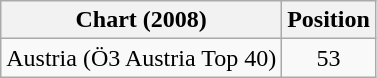<table class="wikitable">
<tr>
<th>Chart (2008)</th>
<th>Position</th>
</tr>
<tr>
<td>Austria (Ö3 Austria Top 40)</td>
<td align="center">53</td>
</tr>
</table>
